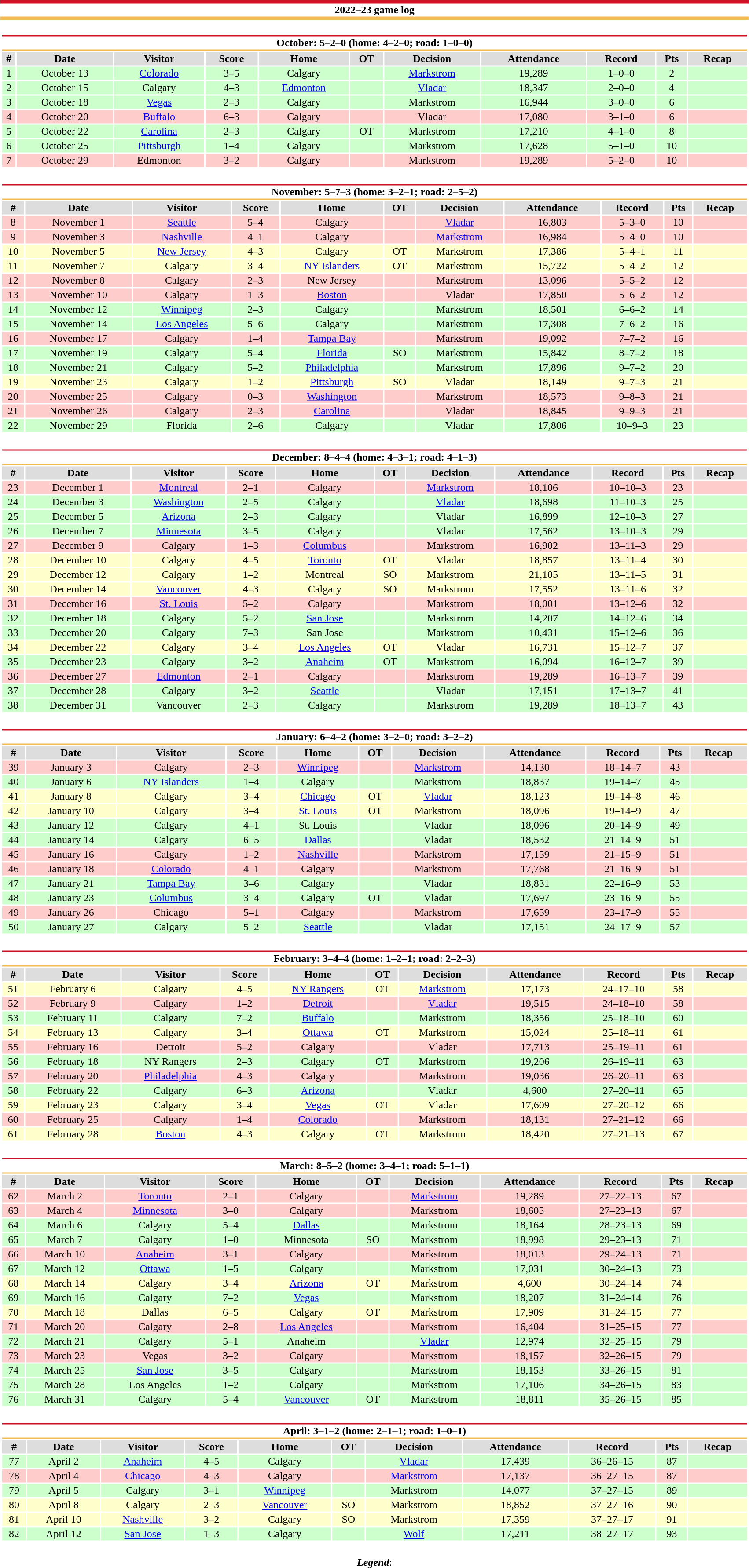<table class="toccolours" style="width:90%; clear:both; margin:1.5em auto; text-align:center;">
<tr>
<th colspan="11" style="background:#FFFFFF; border-top:#CE1126 5px solid; border-bottom:#F3BC52 5px solid;">2022–23 game log</th>
</tr>
<tr>
<td colspan="11"><br><table class="toccolours collapsible collapsed" style="width:100%;">
<tr>
<th colspan="11" style="background:#FFFFFF; border-top:#CE1126 2px solid; border-bottom:#F3BC52 2px solid;">October: 5–2–0 (home: 4–2–0; road: 1–0–0)</th>
</tr>
<tr style="background:#ddd;">
<th>#</th>
<th>Date</th>
<th>Visitor</th>
<th>Score</th>
<th>Home</th>
<th>OT</th>
<th>Decision</th>
<th>Attendance</th>
<th>Record</th>
<th>Pts</th>
<th>Recap</th>
</tr>
<tr style="background:#cfc;">
<td>1</td>
<td>October 13</td>
<td><a href='#'>Colorado</a></td>
<td>3–5</td>
<td>Calgary</td>
<td></td>
<td><a href='#'>Markstrom</a></td>
<td>19,289</td>
<td>1–0–0</td>
<td>2</td>
<td></td>
</tr>
<tr style="background:#cfc;">
<td>2</td>
<td>October 15</td>
<td>Calgary</td>
<td>4–3</td>
<td><a href='#'>Edmonton</a></td>
<td></td>
<td><a href='#'>Vladar</a></td>
<td>18,347</td>
<td>2–0–0</td>
<td>4</td>
<td></td>
</tr>
<tr style="background:#cfc;">
<td>3</td>
<td>October 18</td>
<td><a href='#'>Vegas</a></td>
<td>2–3</td>
<td>Calgary</td>
<td></td>
<td>Markstrom</td>
<td>16,944</td>
<td>3–0–0</td>
<td>6</td>
<td></td>
</tr>
<tr style="background:#fcc;">
<td>4</td>
<td>October 20</td>
<td><a href='#'>Buffalo</a></td>
<td>6–3</td>
<td>Calgary</td>
<td></td>
<td>Vladar</td>
<td>17,080</td>
<td>3–1–0</td>
<td>6</td>
<td></td>
</tr>
<tr style="background:#cfc;">
<td>5</td>
<td>October 22</td>
<td><a href='#'>Carolina</a></td>
<td>2–3</td>
<td>Calgary</td>
<td>OT</td>
<td>Markstrom</td>
<td>17,210</td>
<td>4–1–0</td>
<td>8</td>
<td></td>
</tr>
<tr style="background:#cfc;">
<td>6</td>
<td>October 25</td>
<td><a href='#'>Pittsburgh</a></td>
<td>1–4</td>
<td>Calgary</td>
<td></td>
<td>Markstrom</td>
<td>17,628</td>
<td>5–1–0</td>
<td>10</td>
<td></td>
</tr>
<tr style="background:#fcc;">
<td>7</td>
<td>October 29</td>
<td>Edmonton</td>
<td>3–2</td>
<td>Calgary</td>
<td></td>
<td>Markstrom</td>
<td>19,289</td>
<td>5–2–0</td>
<td>10</td>
<td></td>
</tr>
</table>
</td>
</tr>
<tr>
<td colspan="11"><br><table class="toccolours collapsible collapsed" style="width:100%;">
<tr>
<th colspan="11" style="background:#FFFFFF; border-top:#CE1126 2px solid; border-bottom:#F3BC52 2px solid;">November: 5–7–3 (home: 3–2–1; road: 2–5–2)</th>
</tr>
<tr style="background:#ddd;">
<th>#</th>
<th>Date</th>
<th>Visitor</th>
<th>Score</th>
<th>Home</th>
<th>OT</th>
<th>Decision</th>
<th>Attendance</th>
<th>Record</th>
<th>Pts</th>
<th>Recap</th>
</tr>
<tr style="background:#fcc;">
<td>8</td>
<td>November 1</td>
<td><a href='#'>Seattle</a></td>
<td>5–4</td>
<td>Calgary</td>
<td></td>
<td><a href='#'>Vladar</a></td>
<td>16,803</td>
<td>5–3–0</td>
<td>10</td>
<td></td>
</tr>
<tr style="background:#fcc;">
<td>9</td>
<td>November 3</td>
<td><a href='#'>Nashville</a></td>
<td>4–1</td>
<td>Calgary</td>
<td></td>
<td><a href='#'>Markstrom</a></td>
<td>16,984</td>
<td>5–4–0</td>
<td>10</td>
<td></td>
</tr>
<tr style="background:#ffc;">
<td>10</td>
<td>November 5</td>
<td><a href='#'>New Jersey</a></td>
<td>4–3</td>
<td>Calgary</td>
<td>OT</td>
<td>Markstrom</td>
<td>17,386</td>
<td>5–4–1</td>
<td>11</td>
<td></td>
</tr>
<tr style="background:#ffc;">
<td>11</td>
<td>November 7</td>
<td>Calgary</td>
<td>3–4</td>
<td><a href='#'>NY Islanders</a></td>
<td>OT</td>
<td>Markstrom</td>
<td>15,722</td>
<td>5–4–2</td>
<td>12</td>
<td></td>
</tr>
<tr style="background:#fcc;">
<td>12</td>
<td>November 8</td>
<td>Calgary</td>
<td>2–3</td>
<td>New Jersey</td>
<td></td>
<td>Markstrom</td>
<td>13,096</td>
<td>5–5–2</td>
<td>12</td>
<td></td>
</tr>
<tr style="background:#fcc;">
<td>13</td>
<td>November 10</td>
<td>Calgary</td>
<td>1–3</td>
<td><a href='#'>Boston</a></td>
<td></td>
<td>Vladar</td>
<td>17,850</td>
<td>5–6–2</td>
<td>12</td>
<td></td>
</tr>
<tr style="background:#cfc;">
<td>14</td>
<td>November 12</td>
<td><a href='#'>Winnipeg</a></td>
<td>2–3</td>
<td>Calgary</td>
<td></td>
<td>Markstrom</td>
<td>18,501</td>
<td>6–6–2</td>
<td>14</td>
<td></td>
</tr>
<tr style="background:#cfc;">
<td>15</td>
<td>November 14</td>
<td><a href='#'>Los Angeles</a></td>
<td>5–6</td>
<td>Calgary</td>
<td></td>
<td>Markstrom</td>
<td>17,308</td>
<td>7–6–2</td>
<td>16</td>
<td></td>
</tr>
<tr style="background:#fcc;">
<td>16</td>
<td>November 17</td>
<td>Calgary</td>
<td>1–4</td>
<td><a href='#'>Tampa Bay</a></td>
<td></td>
<td>Markstrom</td>
<td>19,092</td>
<td>7–7–2</td>
<td>16</td>
<td></td>
</tr>
<tr style="background:#cfc;">
<td>17</td>
<td>November 19</td>
<td>Calgary</td>
<td>5–4</td>
<td><a href='#'>Florida</a></td>
<td>SO</td>
<td>Markstrom</td>
<td>15,842</td>
<td>8–7–2</td>
<td>18</td>
<td></td>
</tr>
<tr style="background:#cfc;">
<td>18</td>
<td>November 21</td>
<td>Calgary</td>
<td>5–2</td>
<td><a href='#'>Philadelphia</a></td>
<td></td>
<td>Markstrom</td>
<td>17,896</td>
<td>9–7–2</td>
<td>20</td>
<td></td>
</tr>
<tr style="background:#ffc;">
<td>19</td>
<td>November 23</td>
<td>Calgary</td>
<td>1–2</td>
<td><a href='#'>Pittsburgh</a></td>
<td>SO</td>
<td>Vladar</td>
<td>18,149</td>
<td>9–7–3</td>
<td>21</td>
<td></td>
</tr>
<tr style="background:#fcc;">
<td>20</td>
<td>November 25</td>
<td>Calgary</td>
<td>0–3</td>
<td><a href='#'>Washington</a></td>
<td></td>
<td>Markstrom</td>
<td>18,573</td>
<td>9–8–3</td>
<td>21</td>
<td></td>
</tr>
<tr style="background:#fcc;">
<td>21</td>
<td>November 26</td>
<td>Calgary</td>
<td>2–3</td>
<td><a href='#'>Carolina</a></td>
<td></td>
<td>Vladar</td>
<td>18,845</td>
<td>9–9–3</td>
<td>21</td>
<td></td>
</tr>
<tr style="background:#cfc;">
<td>22</td>
<td>November 29</td>
<td>Florida</td>
<td>2–6</td>
<td>Calgary</td>
<td></td>
<td>Vladar</td>
<td>17,806</td>
<td>10–9–3</td>
<td>23</td>
<td></td>
</tr>
</table>
</td>
</tr>
<tr>
<td colspan="11"><br><table class="toccolours collapsible collapsed" style="width:100%;">
<tr>
<th colspan="11" style="background:#FFFFFF; border-top:#CE1126 2px solid; border-bottom:#F3BC52 2px solid;">December: 8–4–4 (home: 4–3–1; road: 4–1–3)</th>
</tr>
<tr style="background:#ddd;">
<th>#</th>
<th>Date</th>
<th>Visitor</th>
<th>Score</th>
<th>Home</th>
<th>OT</th>
<th>Decision</th>
<th>Attendance</th>
<th>Record</th>
<th>Pts</th>
<th>Recap</th>
</tr>
<tr style="background:#fcc;">
<td>23</td>
<td>December 1</td>
<td><a href='#'>Montreal</a></td>
<td>2–1</td>
<td>Calgary</td>
<td></td>
<td><a href='#'>Markstrom</a></td>
<td>18,106</td>
<td>10–10–3</td>
<td>23</td>
<td></td>
</tr>
<tr style="background:#cfc;">
<td>24</td>
<td>December 3</td>
<td><a href='#'>Washington</a></td>
<td>2–5</td>
<td>Calgary</td>
<td></td>
<td><a href='#'>Vladar</a></td>
<td>18,698</td>
<td>11–10–3</td>
<td>25</td>
<td></td>
</tr>
<tr style="background:#cfc;">
<td>25</td>
<td>December 5</td>
<td><a href='#'>Arizona</a></td>
<td>2–3</td>
<td>Calgary</td>
<td></td>
<td>Vladar</td>
<td>16,899</td>
<td>12–10–3</td>
<td>27</td>
<td></td>
</tr>
<tr style="background:#cfc;">
<td>26</td>
<td>December 7</td>
<td><a href='#'>Minnesota</a></td>
<td>3–5</td>
<td>Calgary</td>
<td></td>
<td>Vladar</td>
<td>17,562</td>
<td>13–10–3</td>
<td>29</td>
<td></td>
</tr>
<tr style="background:#fcc;">
<td>27</td>
<td>December 9</td>
<td>Calgary</td>
<td>1–3</td>
<td><a href='#'>Columbus</a></td>
<td></td>
<td>Markstrom</td>
<td>16,902</td>
<td>13–11–3</td>
<td>29</td>
<td></td>
</tr>
<tr style="background:#ffc;">
<td>28</td>
<td>December 10</td>
<td>Calgary</td>
<td>4–5</td>
<td><a href='#'>Toronto</a></td>
<td>OT</td>
<td>Vladar</td>
<td>18,857</td>
<td>13–11–4</td>
<td>30</td>
<td></td>
</tr>
<tr style="background:#ffc;">
<td>29</td>
<td>December 12</td>
<td>Calgary</td>
<td>1–2</td>
<td>Montreal</td>
<td>SO</td>
<td>Markstrom</td>
<td>21,105</td>
<td>13–11–5</td>
<td>31</td>
<td></td>
</tr>
<tr style="background:#ffc;">
<td>30</td>
<td>December 14</td>
<td><a href='#'>Vancouver</a></td>
<td>4–3</td>
<td>Calgary</td>
<td>SO</td>
<td>Markstrom</td>
<td>17,552</td>
<td>13–11–6</td>
<td>32</td>
<td></td>
</tr>
<tr style="background:#fcc;">
<td>31</td>
<td>December 16</td>
<td><a href='#'>St. Louis</a></td>
<td>5–2</td>
<td>Calgary</td>
<td></td>
<td>Markstrom</td>
<td>18,001</td>
<td>13–12–6</td>
<td>32</td>
<td></td>
</tr>
<tr style="background:#cfc;">
<td>32</td>
<td>December 18</td>
<td>Calgary</td>
<td>5–2</td>
<td><a href='#'>San Jose</a></td>
<td></td>
<td>Markstrom</td>
<td>14,207</td>
<td>14–12–6</td>
<td>34</td>
<td></td>
</tr>
<tr style="background:#cfc;">
<td>33</td>
<td>December 20</td>
<td>Calgary</td>
<td>7–3</td>
<td>San Jose</td>
<td></td>
<td>Markstrom</td>
<td>10,431</td>
<td>15–12–6</td>
<td>36</td>
<td></td>
</tr>
<tr style="background:#ffc;">
<td>34</td>
<td>December 22</td>
<td>Calgary</td>
<td>3–4</td>
<td><a href='#'>Los Angeles</a></td>
<td>OT</td>
<td>Vladar</td>
<td>16,731</td>
<td>15–12–7</td>
<td>37</td>
<td></td>
</tr>
<tr style="background:#cfc;">
<td>35</td>
<td>December 23</td>
<td>Calgary</td>
<td>3–2</td>
<td><a href='#'>Anaheim</a></td>
<td>OT</td>
<td>Markstrom</td>
<td>16,094</td>
<td>16–12–7</td>
<td>39</td>
<td></td>
</tr>
<tr style="background:#fcc;">
<td>36</td>
<td>December 27</td>
<td><a href='#'>Edmonton</a></td>
<td>2–1</td>
<td>Calgary</td>
<td></td>
<td>Markstrom</td>
<td>19,289</td>
<td>16–13–7</td>
<td>39</td>
<td></td>
</tr>
<tr style="background:#cfc;">
<td>37</td>
<td>December 28</td>
<td>Calgary</td>
<td>3–2</td>
<td><a href='#'>Seattle</a></td>
<td></td>
<td>Vladar</td>
<td>17,151</td>
<td>17–13–7</td>
<td>41</td>
<td></td>
</tr>
<tr style="background:#cfc;">
<td>38</td>
<td>December 31</td>
<td>Vancouver</td>
<td>2–3</td>
<td>Calgary</td>
<td></td>
<td>Markstrom</td>
<td>19,289</td>
<td>18–13–7</td>
<td>43</td>
<td></td>
</tr>
</table>
</td>
</tr>
<tr>
<td colspan="11"><br><table class="toccolours collapsible collapsed" style="width:100%;">
<tr>
<th colspan="11" style="background:#FFFFFF; border-top:#CE1126 2px solid; border-bottom:#F3BC52 2px solid;">January: 6–4–2 (home: 3–2–0; road: 3–2–2)</th>
</tr>
<tr style="background:#ddd;">
<th>#</th>
<th>Date</th>
<th>Visitor</th>
<th>Score</th>
<th>Home</th>
<th>OT</th>
<th>Decision</th>
<th>Attendance</th>
<th>Record</th>
<th>Pts</th>
<th>Recap</th>
</tr>
<tr style="background:#fcc;">
<td>39</td>
<td>January 3</td>
<td>Calgary</td>
<td>2–3</td>
<td><a href='#'>Winnipeg</a></td>
<td></td>
<td><a href='#'>Markstrom</a></td>
<td>14,130</td>
<td>18–14–7</td>
<td>43</td>
<td></td>
</tr>
<tr style="background:#cfc;">
<td>40</td>
<td>January 6</td>
<td><a href='#'>NY Islanders</a></td>
<td>1–4</td>
<td>Calgary</td>
<td></td>
<td>Markstrom</td>
<td>18,837</td>
<td>19–14–7</td>
<td>45</td>
<td></td>
</tr>
<tr style="background:#ffc;">
<td>41</td>
<td>January 8</td>
<td>Calgary</td>
<td>3–4</td>
<td><a href='#'>Chicago</a></td>
<td>OT</td>
<td><a href='#'>Vladar</a></td>
<td>18,123</td>
<td>19–14–8</td>
<td>46</td>
<td></td>
</tr>
<tr style="background:#ffc;">
<td>42</td>
<td>January 10</td>
<td>Calgary</td>
<td>3–4</td>
<td><a href='#'>St. Louis</a></td>
<td>OT</td>
<td>Markstrom</td>
<td>18,096</td>
<td>19–14–9</td>
<td>47</td>
<td></td>
</tr>
<tr style="background:#cfc;">
<td>43</td>
<td>January 12</td>
<td>Calgary</td>
<td>4–1</td>
<td>St. Louis</td>
<td></td>
<td>Vladar</td>
<td>18,096</td>
<td>20–14–9</td>
<td>49</td>
<td></td>
</tr>
<tr style="background:#cfc;">
<td>44</td>
<td>January 14</td>
<td>Calgary</td>
<td>6–5</td>
<td><a href='#'>Dallas</a></td>
<td></td>
<td>Vladar</td>
<td>18,532</td>
<td>21–14–9</td>
<td>51</td>
<td></td>
</tr>
<tr style="background:#fcc;">
<td>45</td>
<td>January 16</td>
<td>Calgary</td>
<td>1–2</td>
<td><a href='#'>Nashville</a></td>
<td></td>
<td>Markstrom</td>
<td>17,159</td>
<td>21–15–9</td>
<td>51</td>
<td></td>
</tr>
<tr style="background:#fcc;">
<td>46</td>
<td>January 18</td>
<td><a href='#'>Colorado</a></td>
<td>4–1</td>
<td>Calgary</td>
<td></td>
<td>Markstrom</td>
<td>17,768</td>
<td>21–16–9</td>
<td>51</td>
<td></td>
</tr>
<tr style="background:#cfc;">
<td>47</td>
<td>January 21</td>
<td><a href='#'>Tampa Bay</a></td>
<td>3–6</td>
<td>Calgary</td>
<td></td>
<td>Vladar</td>
<td>18,831</td>
<td>22–16–9</td>
<td>53</td>
<td></td>
</tr>
<tr style="background:#cfc;">
<td>48</td>
<td>January 23</td>
<td><a href='#'>Columbus</a></td>
<td>3–4</td>
<td>Calgary</td>
<td>OT</td>
<td>Vladar</td>
<td>17,697</td>
<td>23–16–9</td>
<td>55</td>
<td></td>
</tr>
<tr style="background:#fcc;">
<td>49</td>
<td>January 26</td>
<td>Chicago</td>
<td>5–1</td>
<td>Calgary</td>
<td></td>
<td>Markstrom</td>
<td>17,659</td>
<td>23–17–9</td>
<td>55</td>
<td></td>
</tr>
<tr style="background:#cfc;">
<td>50</td>
<td>January 27</td>
<td>Calgary</td>
<td>5–2</td>
<td><a href='#'>Seattle</a></td>
<td></td>
<td>Vladar</td>
<td>17,151</td>
<td>24–17–9</td>
<td>57</td>
<td></td>
</tr>
</table>
</td>
</tr>
<tr>
<td colspan="11"><br><table class="toccolours collapsible collapsed" style="width:100%;">
<tr>
<th colspan="11" style="background:#FFFFFF; border-top:#CE1126 2px solid; border-bottom:#F3BC52 2px solid;">February: 3–4–4 (home: 1–2–1; road: 2–2–3)</th>
</tr>
<tr style="background:#ddd;">
<th>#</th>
<th>Date</th>
<th>Visitor</th>
<th>Score</th>
<th>Home</th>
<th>OT</th>
<th>Decision</th>
<th>Attendance</th>
<th>Record</th>
<th>Pts</th>
<th>Recap</th>
</tr>
<tr style="background:#ffc;">
<td>51</td>
<td>February 6</td>
<td>Calgary</td>
<td>4–5</td>
<td><a href='#'>NY Rangers</a></td>
<td>OT</td>
<td><a href='#'>Markstrom</a></td>
<td>17,173</td>
<td>24–17–10</td>
<td>58</td>
<td></td>
</tr>
<tr style="background:#fcc;">
<td>52</td>
<td>February 9</td>
<td>Calgary</td>
<td>1–2</td>
<td><a href='#'>Detroit</a></td>
<td></td>
<td><a href='#'>Vladar</a></td>
<td>19,515</td>
<td>24–18–10</td>
<td>58</td>
<td></td>
</tr>
<tr style="background:#cfc;">
<td>53</td>
<td>February 11</td>
<td>Calgary</td>
<td>7–2</td>
<td><a href='#'>Buffalo</a></td>
<td></td>
<td>Markstrom</td>
<td>18,356</td>
<td>25–18–10</td>
<td>60</td>
<td></td>
</tr>
<tr style="background:#ffc;">
<td>54</td>
<td>February 13</td>
<td>Calgary</td>
<td>3–4</td>
<td><a href='#'>Ottawa</a></td>
<td>OT</td>
<td>Markstrom</td>
<td>15,024</td>
<td>25–18–11</td>
<td>61</td>
<td></td>
</tr>
<tr style="background:#fcc;">
<td>55</td>
<td>February 16</td>
<td>Detroit</td>
<td>5–2</td>
<td>Calgary</td>
<td></td>
<td>Vladar</td>
<td>17,713</td>
<td>25–19–11</td>
<td>61</td>
<td></td>
</tr>
<tr style="background:#cfc;">
<td>56</td>
<td>February 18</td>
<td>NY Rangers</td>
<td>2–3</td>
<td>Calgary</td>
<td>OT</td>
<td>Markstrom</td>
<td>19,206</td>
<td>26–19–11</td>
<td>63</td>
<td></td>
</tr>
<tr style="background:#fcc;">
<td>57</td>
<td>February 20</td>
<td><a href='#'>Philadelphia</a></td>
<td>4–3</td>
<td>Calgary</td>
<td></td>
<td>Markstrom</td>
<td>19,036</td>
<td>26–20–11</td>
<td>63</td>
<td></td>
</tr>
<tr style="background:#cfc;">
<td>58</td>
<td>February 22</td>
<td>Calgary</td>
<td>6–3</td>
<td><a href='#'>Arizona</a></td>
<td></td>
<td>Vladar</td>
<td>4,600</td>
<td>27–20–11</td>
<td>65</td>
<td></td>
</tr>
<tr style="background:#ffc;">
<td>59</td>
<td>February 23</td>
<td>Calgary</td>
<td>3–4</td>
<td><a href='#'>Vegas</a></td>
<td>OT</td>
<td>Vladar</td>
<td>17,609</td>
<td>27–20–12</td>
<td>66</td>
<td></td>
</tr>
<tr style="background:#fcc;">
<td>60</td>
<td>February 25</td>
<td>Calgary</td>
<td>1–4</td>
<td><a href='#'>Colorado</a></td>
<td></td>
<td>Markstrom</td>
<td>18,131</td>
<td>27–21–12</td>
<td>66</td>
<td></td>
</tr>
<tr style="background:#ffc;">
<td>61</td>
<td>February 28</td>
<td><a href='#'>Boston</a></td>
<td>4–3</td>
<td>Calgary</td>
<td>OT</td>
<td>Markstrom</td>
<td>18,420</td>
<td>27–21–13</td>
<td>67</td>
<td></td>
</tr>
</table>
</td>
</tr>
<tr>
<td colspan="11"><br><table class="toccolours collapsible collapsed" style="width:100%;">
<tr>
<th colspan="11" style="background:#FFFFFF; border-top:#CE1126 2px solid; border-bottom:#F3BC52 2px solid;">March: 8–5–2 (home: 3–4–1; road: 5–1–1)</th>
</tr>
<tr style="background:#ddd;">
<th>#</th>
<th>Date</th>
<th>Visitor</th>
<th>Score</th>
<th>Home</th>
<th>OT</th>
<th>Decision</th>
<th>Attendance</th>
<th>Record</th>
<th>Pts</th>
<th>Recap</th>
</tr>
<tr style="background:#fcc;">
<td>62</td>
<td>March 2</td>
<td><a href='#'>Toronto</a></td>
<td>2–1</td>
<td>Calgary</td>
<td></td>
<td><a href='#'>Markstrom</a></td>
<td>19,289</td>
<td>27–22–13</td>
<td>67</td>
<td></td>
</tr>
<tr style="background:#fcc;">
<td>63</td>
<td>March 4</td>
<td><a href='#'>Minnesota</a></td>
<td>3–0</td>
<td>Calgary</td>
<td></td>
<td>Markstrom</td>
<td>18,605</td>
<td>27–23–13</td>
<td>67</td>
<td></td>
</tr>
<tr style="background:#cfc;">
<td>64</td>
<td>March 6</td>
<td>Calgary</td>
<td>5–4</td>
<td><a href='#'>Dallas</a></td>
<td></td>
<td>Markstrom</td>
<td>18,164</td>
<td>28–23–13</td>
<td>69</td>
<td></td>
</tr>
<tr style="background:#cfc;">
<td>65</td>
<td>March 7</td>
<td>Calgary</td>
<td>1–0</td>
<td>Minnesota</td>
<td>SO</td>
<td>Markstrom</td>
<td>18,998</td>
<td>29–23–13</td>
<td>71</td>
<td></td>
</tr>
<tr style="background:#fcc;">
<td>66</td>
<td>March 10</td>
<td><a href='#'>Anaheim</a></td>
<td>3–1</td>
<td>Calgary</td>
<td></td>
<td>Markstrom</td>
<td>18,013</td>
<td>29–24–13</td>
<td>71</td>
<td></td>
</tr>
<tr style="background:#cfc;">
<td>67</td>
<td>March 12</td>
<td><a href='#'>Ottawa</a></td>
<td>1–5</td>
<td>Calgary</td>
<td></td>
<td>Markstrom</td>
<td>17,031</td>
<td>30–24–13</td>
<td>73</td>
<td></td>
</tr>
<tr style="background:#ffc;">
<td>68</td>
<td>March 14</td>
<td>Calgary</td>
<td>3–4</td>
<td><a href='#'>Arizona</a></td>
<td>OT</td>
<td>Markstrom</td>
<td>4,600</td>
<td>30–24–14</td>
<td>74</td>
<td></td>
</tr>
<tr style="background:#cfc;">
<td>69</td>
<td>March 16</td>
<td>Calgary</td>
<td>7–2</td>
<td><a href='#'>Vegas</a></td>
<td></td>
<td>Markstrom</td>
<td>18,207</td>
<td>31–24–14</td>
<td>76</td>
<td></td>
</tr>
<tr style="background:#ffc;">
<td>70</td>
<td>March 18</td>
<td>Dallas</td>
<td>6–5</td>
<td>Calgary</td>
<td>OT</td>
<td>Markstrom</td>
<td>17,909</td>
<td>31–24–15</td>
<td>77</td>
<td></td>
</tr>
<tr style="background:#fcc;">
<td>71</td>
<td>March 20</td>
<td>Calgary</td>
<td>2–8</td>
<td><a href='#'>Los Angeles</a></td>
<td></td>
<td>Markstrom</td>
<td>16,404</td>
<td>31–25–15</td>
<td>77</td>
<td></td>
</tr>
<tr style="background:#cfc;">
<td>72</td>
<td>March 21</td>
<td>Calgary</td>
<td>5–1</td>
<td>Anaheim</td>
<td></td>
<td><a href='#'>Vladar</a></td>
<td>12,974</td>
<td>32–25–15</td>
<td>79</td>
<td></td>
</tr>
<tr style="background:#fcc;">
<td>73</td>
<td>March 23</td>
<td>Vegas</td>
<td>3–2</td>
<td>Calgary</td>
<td></td>
<td>Markstrom</td>
<td>18,157</td>
<td>32–26–15</td>
<td>79</td>
<td></td>
</tr>
<tr style="background:#cfc;">
<td>74</td>
<td>March 25</td>
<td><a href='#'>San Jose</a></td>
<td>3–5</td>
<td>Calgary</td>
<td></td>
<td>Markstrom</td>
<td>18,153</td>
<td>33–26–15</td>
<td>81</td>
<td></td>
</tr>
<tr style="background:#cfc;">
<td>75</td>
<td>March 28</td>
<td>Los Angeles</td>
<td>1–2</td>
<td>Calgary</td>
<td></td>
<td>Markstrom</td>
<td>17,106</td>
<td>34–26–15</td>
<td>83</td>
<td></td>
</tr>
<tr style="background:#cfc;">
<td>76</td>
<td>March 31</td>
<td>Calgary</td>
<td>5–4</td>
<td><a href='#'>Vancouver</a></td>
<td>OT</td>
<td>Markstrom</td>
<td>18,811</td>
<td>35–26–15</td>
<td>85</td>
<td></td>
</tr>
</table>
</td>
</tr>
<tr>
<td colspan="11"><br><table class="toccolours collapsible collapsed" style="width:100%;">
<tr>
<th colspan="11" style="background:#FFFFFF; border-top:#CE1126 2px solid; border-bottom:#F3BC52 2px solid;">April: 3–1–2 (home: 2–1–1; road: 1–0–1)</th>
</tr>
<tr style="background:#ddd;">
<th>#</th>
<th>Date</th>
<th>Visitor</th>
<th>Score</th>
<th>Home</th>
<th>OT</th>
<th>Decision</th>
<th>Attendance</th>
<th>Record</th>
<th>Pts</th>
<th>Recap</th>
</tr>
<tr style="background:#cfc;">
<td>77</td>
<td>April 2</td>
<td><a href='#'>Anaheim</a></td>
<td>4–5</td>
<td>Calgary</td>
<td></td>
<td><a href='#'>Vladar</a></td>
<td>17,439</td>
<td>36–26–15</td>
<td>87</td>
<td></td>
</tr>
<tr style="background:#fcc;">
<td>78</td>
<td>April 4</td>
<td><a href='#'>Chicago</a></td>
<td>4–3</td>
<td>Calgary</td>
<td></td>
<td><a href='#'>Markstrom</a></td>
<td>17,137</td>
<td>36–27–15</td>
<td>87</td>
<td></td>
</tr>
<tr style="background:#cfc;">
<td>79</td>
<td>April 5</td>
<td>Calgary</td>
<td>3–1</td>
<td><a href='#'>Winnipeg</a></td>
<td></td>
<td>Markstrom</td>
<td>14,077</td>
<td>37–27–15</td>
<td>89</td>
<td></td>
</tr>
<tr style="background:#ffc;">
<td>80</td>
<td>April 8</td>
<td>Calgary</td>
<td>2–3</td>
<td><a href='#'>Vancouver</a></td>
<td>SO</td>
<td>Markstrom</td>
<td>18,852</td>
<td>37–27–16</td>
<td>90</td>
<td></td>
</tr>
<tr style="background:#ffc;">
<td>81</td>
<td>April 10</td>
<td><a href='#'>Nashville</a></td>
<td>3–2</td>
<td>Calgary</td>
<td>SO</td>
<td>Markstrom</td>
<td>17,359</td>
<td>37–27–17</td>
<td>91</td>
<td></td>
</tr>
<tr style="background:#cfc;">
<td>82</td>
<td>April 12</td>
<td><a href='#'>San Jose</a></td>
<td>1–3</td>
<td>Calgary</td>
<td></td>
<td><a href='#'>Wolf</a></td>
<td>17,211</td>
<td>38–27–17</td>
<td>93</td>
<td></td>
</tr>
</table>
</td>
</tr>
<tr>
<td colspan="11" style="text-align:center;"><br><strong><em>Legend</em></strong>:


</td>
</tr>
</table>
